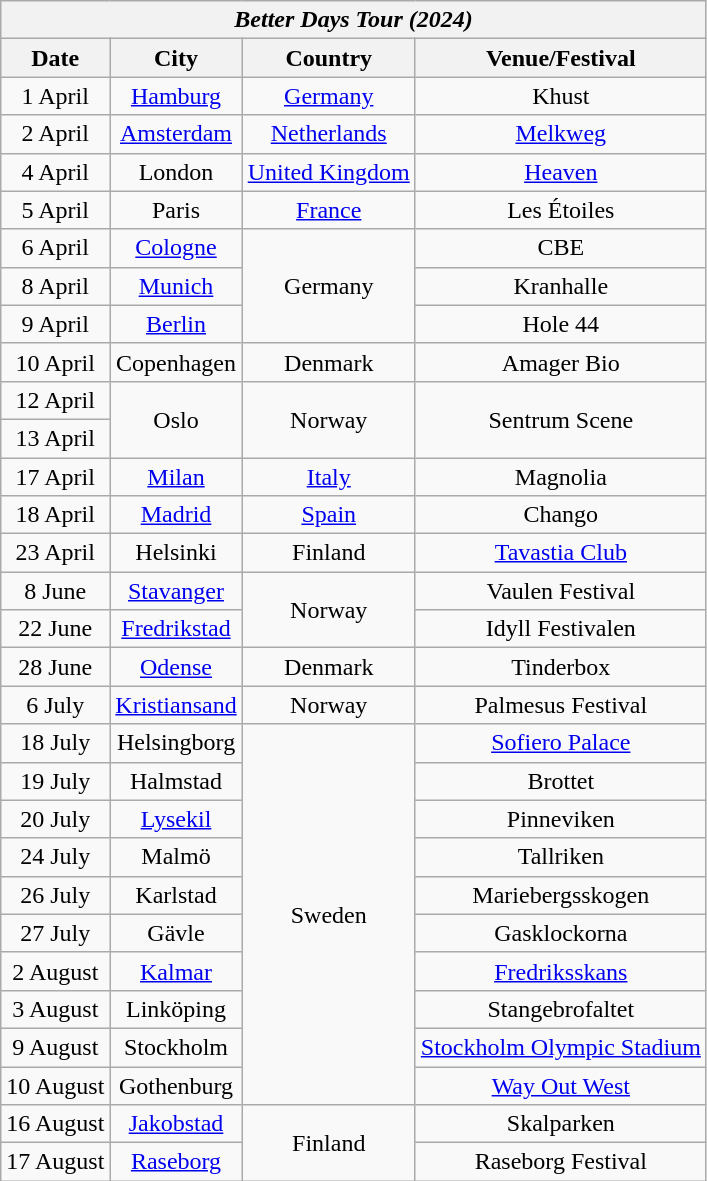<table class="wikitable collapsible autocollapse" style="text-align:center;">
<tr>
<th colspan="4"><em>Better Days Tour (2024)</em></th>
</tr>
<tr>
<th scope="col">Date</th>
<th scope="col">City</th>
<th>Country</th>
<th scope="col">Venue/Festival</th>
</tr>
<tr>
<td>1 April</td>
<td><a href='#'>Hamburg</a></td>
<td><a href='#'>Germany</a></td>
<td>Khust</td>
</tr>
<tr>
<td>2 April</td>
<td><a href='#'>Amsterdam</a></td>
<td><a href='#'>Netherlands</a></td>
<td><a href='#'>Melkweg</a></td>
</tr>
<tr>
<td>4 April</td>
<td>London</td>
<td><a href='#'>United Kingdom</a></td>
<td><a href='#'>Heaven</a></td>
</tr>
<tr>
<td>5 April</td>
<td>Paris</td>
<td><a href='#'>France</a></td>
<td>Les Étoiles</td>
</tr>
<tr>
<td>6 April</td>
<td><a href='#'>Cologne</a></td>
<td rowspan="3">Germany</td>
<td>CBE</td>
</tr>
<tr>
<td>8 April</td>
<td><a href='#'>Munich</a></td>
<td>Kranhalle</td>
</tr>
<tr>
<td>9 April</td>
<td><a href='#'>Berlin</a></td>
<td>Hole 44</td>
</tr>
<tr>
<td>10 April</td>
<td>Copenhagen</td>
<td>Denmark</td>
<td>Amager Bio</td>
</tr>
<tr>
<td>12 April</td>
<td rowspan="2">Oslo</td>
<td rowspan="2">Norway</td>
<td rowspan="2">Sentrum Scene</td>
</tr>
<tr>
<td>13 April</td>
</tr>
<tr>
<td>17 April</td>
<td><a href='#'>Milan</a></td>
<td><a href='#'>Italy</a></td>
<td>Magnolia</td>
</tr>
<tr>
<td>18 April</td>
<td><a href='#'>Madrid</a></td>
<td><a href='#'>Spain</a></td>
<td>Chango</td>
</tr>
<tr>
<td>23 April</td>
<td>Helsinki</td>
<td>Finland</td>
<td><a href='#'>Tavastia Club</a></td>
</tr>
<tr>
<td>8 June</td>
<td><a href='#'>Stavanger</a></td>
<td rowspan="2">Norway</td>
<td>Vaulen Festival</td>
</tr>
<tr>
<td>22 June</td>
<td><a href='#'>Fredrikstad</a></td>
<td>Idyll Festivalen</td>
</tr>
<tr>
<td>28 June</td>
<td><a href='#'>Odense</a></td>
<td>Denmark</td>
<td>Tinderbox</td>
</tr>
<tr>
<td>6 July</td>
<td><a href='#'>Kristiansand</a></td>
<td>Norway</td>
<td>Palmesus Festival</td>
</tr>
<tr>
<td>18 July</td>
<td>Helsingborg</td>
<td rowspan="10">Sweden</td>
<td><a href='#'>Sofiero Palace</a></td>
</tr>
<tr>
<td>19 July</td>
<td>Halmstad</td>
<td>Brottet</td>
</tr>
<tr>
<td>20 July</td>
<td><a href='#'>Lysekil</a></td>
<td>Pinneviken</td>
</tr>
<tr>
<td>24 July</td>
<td>Malmö</td>
<td>Tallriken</td>
</tr>
<tr>
<td>26 July</td>
<td>Karlstad</td>
<td>Mariebergsskogen</td>
</tr>
<tr>
<td>27 July</td>
<td>Gävle</td>
<td>Gasklockorna</td>
</tr>
<tr>
<td>2 August</td>
<td><a href='#'>Kalmar</a></td>
<td><a href='#'>Fredriksskans</a></td>
</tr>
<tr>
<td>3 August</td>
<td>Linköping</td>
<td>Stangebrofaltet</td>
</tr>
<tr>
<td>9 August</td>
<td>Stockholm</td>
<td><a href='#'>Stockholm Olympic Stadium</a></td>
</tr>
<tr>
<td>10 August</td>
<td>Gothenburg</td>
<td><a href='#'>Way Out West</a></td>
</tr>
<tr>
<td>16 August</td>
<td><a href='#'>Jakobstad</a></td>
<td rowspan="2">Finland</td>
<td>Skalparken</td>
</tr>
<tr>
<td>17 August</td>
<td><a href='#'>Raseborg</a></td>
<td>Raseborg Festival</td>
</tr>
</table>
